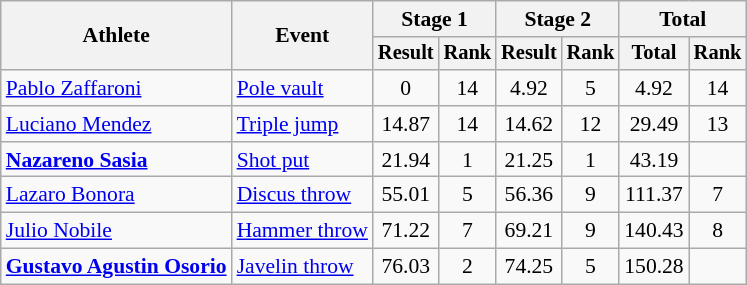<table class="wikitable" style="font-size:90%">
<tr>
<th rowspan=2>Athlete</th>
<th rowspan=2>Event</th>
<th colspan=2>Stage 1</th>
<th colspan=2>Stage 2</th>
<th colspan=2>Total</th>
</tr>
<tr style="font-size:95%">
<th>Result</th>
<th>Rank</th>
<th>Result</th>
<th>Rank</th>
<th>Total</th>
<th>Rank</th>
</tr>
<tr align=center>
<td align=left><a href='#'>Pablo Zaffaroni</a></td>
<td align=left><a href='#'>Pole vault</a></td>
<td>0</td>
<td>14</td>
<td>4.92</td>
<td>5</td>
<td>4.92</td>
<td>14</td>
</tr>
<tr align=center>
<td align=left><a href='#'>Luciano Mendez</a></td>
<td align=left><a href='#'>Triple jump</a></td>
<td>14.87</td>
<td>14</td>
<td>14.62</td>
<td>12</td>
<td>29.49</td>
<td>13</td>
</tr>
<tr align=center>
<td align=left><strong><a href='#'>Nazareno Sasia</a> </strong></td>
<td align=left><a href='#'>Shot put</a></td>
<td>21.94</td>
<td>1</td>
<td>21.25</td>
<td>1</td>
<td>43.19</td>
<td></td>
</tr>
<tr align=center>
<td align=left><a href='#'>Lazaro Bonora</a></td>
<td align=left><a href='#'>Discus throw</a></td>
<td>55.01</td>
<td>5</td>
<td>56.36</td>
<td>9</td>
<td>111.37</td>
<td>7</td>
</tr>
<tr align=center>
<td align=left><a href='#'>Julio Nobile</a></td>
<td align=left><a href='#'>Hammer throw</a></td>
<td>71.22</td>
<td>7</td>
<td>69.21</td>
<td>9</td>
<td>140.43</td>
<td>8</td>
</tr>
<tr align=center>
<td align=left><strong><a href='#'>Gustavo Agustin Osorio</a></strong></td>
<td align=left><a href='#'>Javelin throw</a></td>
<td>76.03</td>
<td>2</td>
<td>74.25</td>
<td>5</td>
<td>150.28</td>
<td></td>
</tr>
</table>
